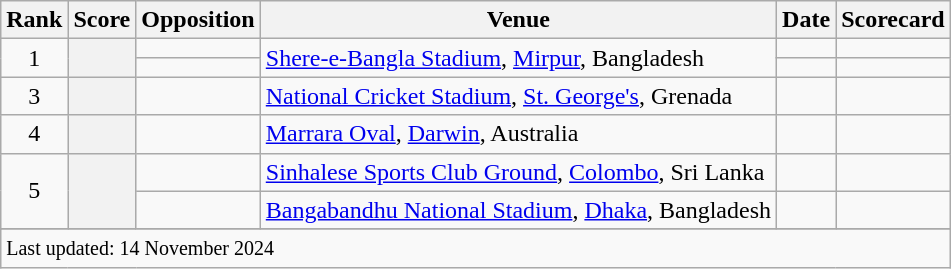<table class="wikitable plainrowheaders sortable">
<tr>
<th scope=col>Rank</th>
<th scope=col>Score</th>
<th scope=col>Opposition</th>
<th scope=col>Venue</th>
<th scope=col>Date</th>
<th scope=col>Scorecard</th>
</tr>
<tr>
<td align=center rowspan=2>1</td>
<th scope=row style=text-align:center; rowspan=2></th>
<td></td>
<td rowspan=2><a href='#'>Shere-e-Bangla Stadium</a>, <a href='#'>Mirpur</a>, Bangladesh</td>
<td> </td>
<td></td>
</tr>
<tr>
<td></td>
<td></td>
<td></td>
</tr>
<tr>
<td align=center>3</td>
<th scope=row style=text-align:center;></th>
<td></td>
<td><a href='#'>National Cricket Stadium</a>, <a href='#'>St. George's</a>, Grenada</td>
<td></td>
<td></td>
</tr>
<tr>
<td align=center>4</td>
<th scope=row style=text-align:center;></th>
<td></td>
<td><a href='#'>Marrara Oval</a>, <a href='#'>Darwin</a>, Australia</td>
<td></td>
<td></td>
</tr>
<tr>
<td align=center rowspan=2>5</td>
<th scope=row style=text-align:center; rowspan=2></th>
<td></td>
<td><a href='#'>Sinhalese Sports Club Ground</a>, <a href='#'>Colombo</a>, Sri Lanka</td>
<td></td>
<td></td>
</tr>
<tr>
<td></td>
<td><a href='#'>Bangabandhu National Stadium</a>, <a href='#'>Dhaka</a>, Bangladesh</td>
<td></td>
<td></td>
</tr>
<tr>
</tr>
<tr class=sortbottom>
<td colspan=6><small>Last updated: 14 November 2024</small></td>
</tr>
</table>
